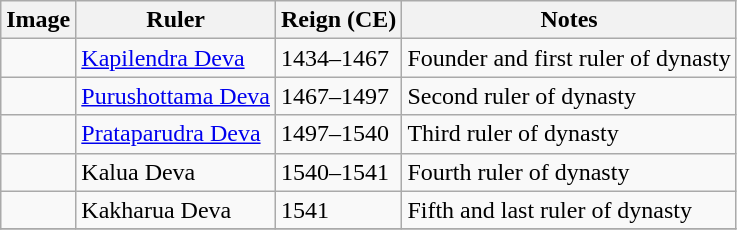<table class="wikitable">
<tr>
<th>Image</th>
<th>Ruler</th>
<th>Reign (CE)</th>
<th>Notes</th>
</tr>
<tr>
<td></td>
<td><a href='#'>Kapilendra Deva</a></td>
<td>1434–1467</td>
<td>Founder and first ruler of dynasty</td>
</tr>
<tr>
<td></td>
<td><a href='#'>Purushottama Deva</a></td>
<td>1467–1497</td>
<td>Second ruler of dynasty</td>
</tr>
<tr>
<td></td>
<td><a href='#'>Prataparudra Deva</a></td>
<td>1497–1540</td>
<td>Third ruler of dynasty</td>
</tr>
<tr>
<td></td>
<td>Kalua Deva</td>
<td>1540–1541</td>
<td>Fourth ruler of dynasty</td>
</tr>
<tr>
<td></td>
<td>Kakharua Deva</td>
<td>1541</td>
<td>Fifth and last ruler of dynasty</td>
</tr>
<tr>
</tr>
</table>
